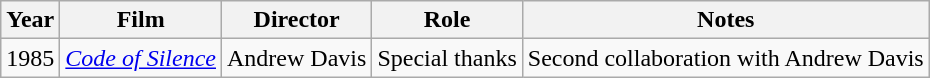<table class="wikitable">
<tr>
<th>Year</th>
<th>Film</th>
<th>Director</th>
<th>Role</th>
<th>Notes</th>
</tr>
<tr>
<td>1985</td>
<td><em><a href='#'>Code of Silence</a></em></td>
<td>Andrew Davis</td>
<td>Special thanks</td>
<td>Second collaboration with Andrew Davis</td>
</tr>
</table>
